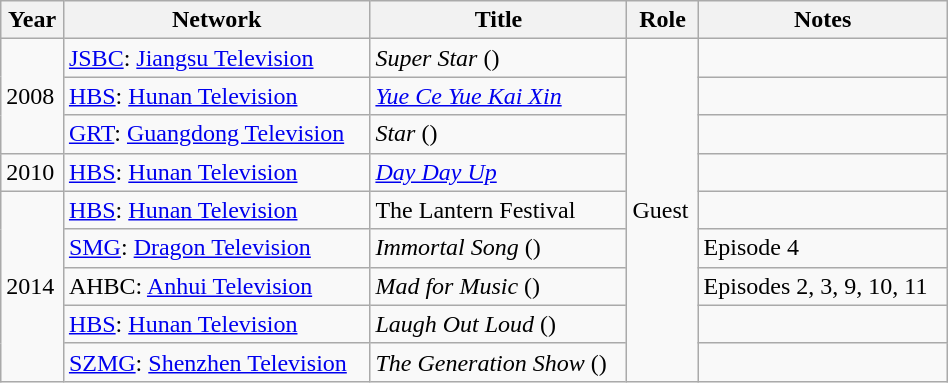<table class="wikitable" style="width:50%;">
<tr>
<th>Year</th>
<th>Network</th>
<th>Title</th>
<th>Role</th>
<th>Notes</th>
</tr>
<tr>
<td rowspan="3">2008</td>
<td><a href='#'>JSBC</a>: <a href='#'>Jiangsu Television</a></td>
<td><em>Super Star</em> ()</td>
<td rowspan="11">Guest</td>
<td></td>
</tr>
<tr>
<td><a href='#'>HBS</a>: <a href='#'>Hunan Television</a></td>
<td><em><a href='#'>Yue Ce Yue Kai Xin</a></em></td>
<td></td>
</tr>
<tr>
<td><a href='#'>GRT</a>: <a href='#'>Guangdong Television</a></td>
<td><em>Star</em> ()</td>
<td></td>
</tr>
<tr>
<td>2010</td>
<td><a href='#'>HBS</a>: <a href='#'>Hunan Television</a></td>
<td><em><a href='#'>Day Day Up</a></em></td>
<td></td>
</tr>
<tr>
<td rowspan="6">2014</td>
<td><a href='#'>HBS</a>: <a href='#'>Hunan Television</a></td>
<td>The Lantern Festival</td>
<td></td>
</tr>
<tr>
<td><a href='#'>SMG</a>: <a href='#'>Dragon Television</a></td>
<td><em>Immortal Song</em> ()</td>
<td>Episode 4</td>
</tr>
<tr>
<td>AHBC: <a href='#'>Anhui Television</a></td>
<td><em>Mad for Music</em> ()</td>
<td>Episodes 2, 3, 9, 10, 11</td>
</tr>
<tr>
<td><a href='#'>HBS</a>: <a href='#'>Hunan Television</a></td>
<td><em>Laugh Out Loud</em> ()</td>
<td></td>
</tr>
<tr>
<td><a href='#'>SZMG</a>: <a href='#'>Shenzhen Television</a></td>
<td><em>The Generation Show</em> ()</td>
<td></td>
</tr>
</table>
